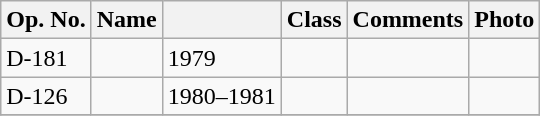<table class="wikitable">
<tr>
<th>Op. No.</th>
<th>Name</th>
<th></th>
<th>Class</th>
<th>Comments</th>
<th>Photo</th>
</tr>
<tr>
<td>D-181</td>
<td></td>
<td>1979</td>
<td></td>
<td></td>
<td></td>
</tr>
<tr>
<td>D-126</td>
<td></td>
<td>1980–1981</td>
<td></td>
<td></td>
<td></td>
</tr>
<tr>
</tr>
</table>
